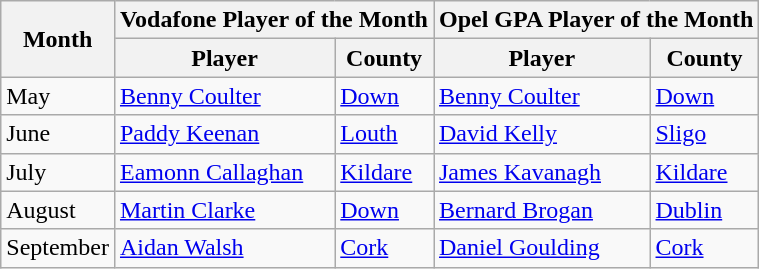<table class="wikitable">
<tr>
<th rowspan="2">Month</th>
<th colspan="2">Vodafone Player of the Month</th>
<th colspan="2">Opel GPA Player of the Month</th>
</tr>
<tr>
<th>Player</th>
<th>County</th>
<th>Player</th>
<th>County</th>
</tr>
<tr>
<td>May</td>
<td><a href='#'>Benny Coulter</a></td>
<td><a href='#'>Down</a></td>
<td><a href='#'>Benny Coulter</a></td>
<td><a href='#'>Down</a></td>
</tr>
<tr>
<td>June</td>
<td><a href='#'>Paddy Keenan</a></td>
<td><a href='#'>Louth</a></td>
<td><a href='#'>David Kelly</a></td>
<td><a href='#'>Sligo</a></td>
</tr>
<tr>
<td>July</td>
<td><a href='#'>Eamonn Callaghan</a></td>
<td><a href='#'>Kildare</a></td>
<td><a href='#'>James Kavanagh</a></td>
<td><a href='#'>Kildare</a></td>
</tr>
<tr>
<td>August</td>
<td><a href='#'>Martin Clarke</a></td>
<td><a href='#'>Down</a></td>
<td><a href='#'>Bernard Brogan</a></td>
<td><a href='#'>Dublin</a></td>
</tr>
<tr>
<td>September</td>
<td><a href='#'>Aidan Walsh</a></td>
<td><a href='#'>Cork</a></td>
<td><a href='#'>Daniel Goulding</a></td>
<td><a href='#'>Cork</a></td>
</tr>
</table>
